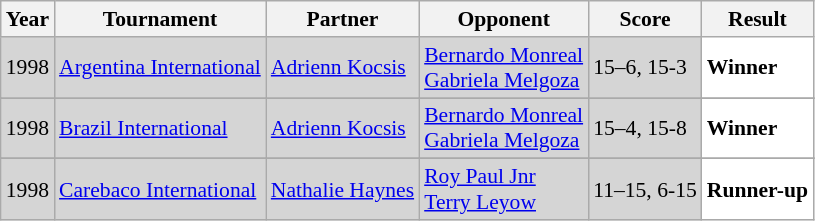<table class="sortable wikitable" style="font-size: 90%;">
<tr>
<th>Year</th>
<th>Tournament</th>
<th>Partner</th>
<th>Opponent</th>
<th>Score</th>
<th>Result</th>
</tr>
<tr style="background:#D5D5D5">
<td align="center">1998</td>
<td align="left"><a href='#'>Argentina International</a></td>
<td align="left"> <a href='#'>Adrienn Kocsis</a></td>
<td align="left"> <a href='#'>Bernardo Monreal</a><br> <a href='#'>Gabriela Melgoza</a></td>
<td align="left">15–6, 15-3</td>
<td style="text-align:left; background:white"> <strong>Winner</strong></td>
</tr>
<tr>
</tr>
<tr style="background:#D5D5D5">
<td align="center">1998</td>
<td align="left"><a href='#'>Brazil International</a></td>
<td align="left"> <a href='#'>Adrienn Kocsis</a></td>
<td align="left"> <a href='#'>Bernardo Monreal</a><br> <a href='#'>Gabriela Melgoza</a></td>
<td align="left">15–4, 15-8</td>
<td style="text-align:left; background:white"> <strong>Winner</strong></td>
</tr>
<tr>
</tr>
<tr style="background:#D5D5D5">
<td align="center">1998</td>
<td align="left"><a href='#'>Carebaco International</a></td>
<td align="left"> <a href='#'>Nathalie Haynes</a></td>
<td align="left"> <a href='#'>Roy Paul Jnr</a><br> <a href='#'>Terry Leyow</a></td>
<td align="left">11–15, 6-15</td>
<td style="text-align:left; background:white"> <strong>Runner-up</strong></td>
</tr>
</table>
